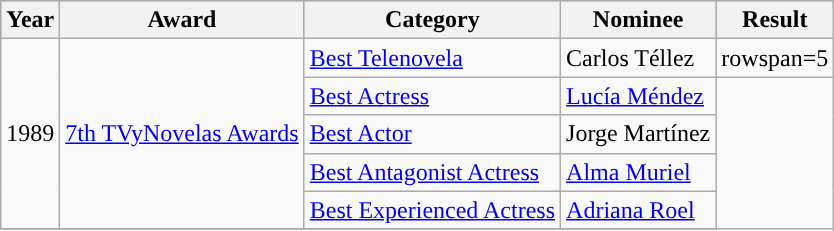<table class="wikitable">
<tr style="background:#b0c4de;">
<th>Year</th>
<th>Award</th>
<th>Category</th>
<th>Nominee</th>
<th>Result</th>
</tr>
<tr>
<td rowspan=5>1989</td>
<td rowspan=5><a href='#'>7th TVyNovelas Awards</a></td>
<td><a href='#'>Best Telenovela</a></td>
<td>Carlos Téllez</td>
<td>rowspan=5 </td>
</tr>
<tr>
<td><a href='#'>Best Actress</a></td>
<td><a href='#'>Lucía Méndez</a></td>
</tr>
<tr>
<td><a href='#'>Best Actor</a></td>
<td>Jorge Martínez</td>
</tr>
<tr>
<td><a href='#'>Best Antagonist Actress</a></td>
<td><a href='#'>Alma Muriel</a></td>
</tr>
<tr>
<td><a href='#'>Best Experienced Actress</a></td>
<td><a href='#'>Adriana Roel</a></td>
</tr>
<tr>
</tr>
</table>
